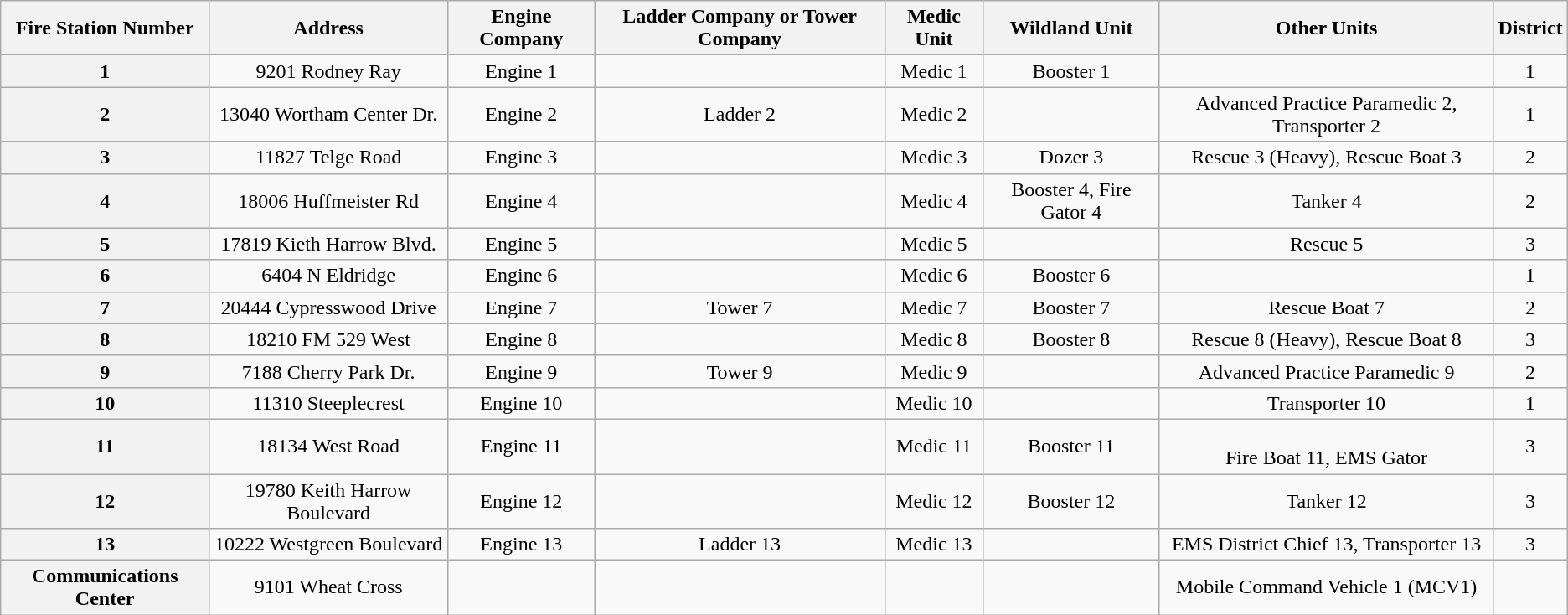<table class="wikitable" style="text-align:center;">
<tr>
<th>Fire Station Number</th>
<th>Address</th>
<th>Engine Company</th>
<th>Ladder Company or Tower Company</th>
<th>Medic Unit</th>
<th>Wildland Unit</th>
<th>Other Units</th>
<th>District</th>
</tr>
<tr>
<th>1</th>
<td>9201 Rodney Ray</td>
<td>Engine 1</td>
<td></td>
<td>Medic 1</td>
<td>Booster 1</td>
<td></td>
<td>1</td>
</tr>
<tr>
<th>2</th>
<td>13040 Wortham Center Dr.</td>
<td>Engine 2</td>
<td>Ladder 2</td>
<td>Medic 2</td>
<td></td>
<td>Advanced Practice Paramedic 2, Transporter 2</td>
<td>1</td>
</tr>
<tr>
<th>3</th>
<td>11827 Telge Road</td>
<td>Engine 3</td>
<td></td>
<td>Medic 3</td>
<td>Dozer 3</td>
<td>Rescue 3 (Heavy), Rescue Boat 3</td>
<td>2</td>
</tr>
<tr>
<th>4</th>
<td>18006 Huffmeister Rd</td>
<td>Engine 4</td>
<td></td>
<td>Medic 4</td>
<td>Booster 4, Fire Gator 4</td>
<td>Tanker 4</td>
<td>2</td>
</tr>
<tr>
<th>5</th>
<td>17819 Kieth Harrow Blvd.</td>
<td>Engine 5</td>
<td></td>
<td>Medic 5</td>
<td></td>
<td>Rescue 5</td>
<td>3</td>
</tr>
<tr>
<th>6</th>
<td>6404 N Eldridge</td>
<td>Engine 6</td>
<td></td>
<td>Medic 6</td>
<td>Booster 6</td>
<td></td>
<td>1</td>
</tr>
<tr>
<th>7</th>
<td>20444 Cypresswood Drive</td>
<td>Engine 7</td>
<td>Tower 7</td>
<td>Medic 7</td>
<td>Booster 7</td>
<td>Rescue Boat 7</td>
<td>2</td>
</tr>
<tr>
<th>8</th>
<td>18210 FM 529 West</td>
<td>Engine 8</td>
<td></td>
<td>Medic 8</td>
<td>Booster 8</td>
<td>Rescue 8 (Heavy), Rescue Boat 8</td>
<td>3</td>
</tr>
<tr>
<th>9</th>
<td>7188 Cherry Park Dr.</td>
<td>Engine 9</td>
<td>Tower 9</td>
<td>Medic 9</td>
<td></td>
<td>Advanced Practice Paramedic 9</td>
<td>2</td>
</tr>
<tr>
<th>10</th>
<td>11310 Steeplecrest</td>
<td>Engine 10</td>
<td></td>
<td>Medic 10</td>
<td></td>
<td>Transporter 10</td>
<td>1</td>
</tr>
<tr>
<th>11</th>
<td>18134 West Road</td>
<td>Engine 11</td>
<td></td>
<td>Medic 11</td>
<td>Booster 11</td>
<td><br>Fire Boat 11, EMS Gator</td>
<td>3</td>
</tr>
<tr>
<th>12</th>
<td>19780 Keith Harrow Boulevard</td>
<td>Engine 12</td>
<td></td>
<td>Medic 12</td>
<td>Booster 12</td>
<td>Tanker 12</td>
<td>3</td>
</tr>
<tr>
<th>13</th>
<td>10222 Westgreen Boulevard</td>
<td>Engine 13</td>
<td>Ladder 13</td>
<td>Medic 13</td>
<td></td>
<td>EMS District Chief 13, Transporter 13</td>
<td>3</td>
</tr>
<tr>
<th>Communications Center</th>
<td>9101 Wheat Cross</td>
<td></td>
<td></td>
<td></td>
<td></td>
<td>Mobile Command Vehicle 1 (MCV1)</td>
<td></td>
</tr>
</table>
